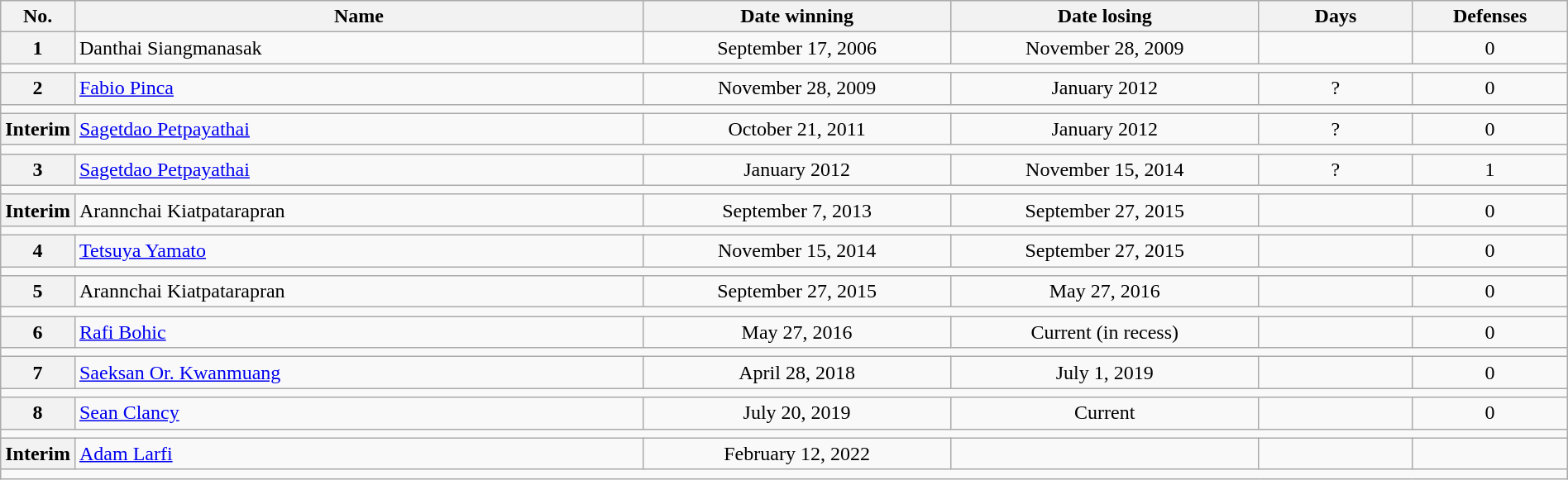<table class="wikitable" width=100%>
<tr>
<th style="width:1%;">No.</th>
<th style="width:37%;">Name</th>
<th style="width:20%;">Date winning</th>
<th style="width:20%;">Date losing</th>
<th data-sort-type="number" style="width:10%;">Days</th>
<th data-sort-type="number" style="width:10%;">Defenses</th>
</tr>
<tr align=center>
<th>1</th>
<td align=left> Danthai Siangmanasak</td>
<td>September 17, 2006</td>
<td>November 28, 2009</td>
<td></td>
<td>0</td>
</tr>
<tr>
<td colspan="6"></td>
</tr>
<tr align=center>
<th>2</th>
<td align=left> <a href='#'>Fabio Pinca</a></td>
<td>November 28, 2009</td>
<td>January 2012</td>
<td>?</td>
<td>0</td>
</tr>
<tr>
<td colspan="6"></td>
</tr>
<tr align=center>
<th>Interim</th>
<td align=left> <a href='#'>Sagetdao Petpayathai</a></td>
<td>October 21, 2011</td>
<td>January 2012</td>
<td>?</td>
<td>0</td>
</tr>
<tr>
<td colspan="6"></td>
</tr>
<tr align=center>
<th>3</th>
<td align=left> <a href='#'>Sagetdao Petpayathai</a></td>
<td>January 2012</td>
<td>November 15, 2014</td>
<td>?</td>
<td>1</td>
</tr>
<tr>
<td colspan="6"></td>
</tr>
<tr align=center>
<th>Interim</th>
<td align=left> Arannchai Kiatpatarapran</td>
<td>September 7, 2013</td>
<td>September 27, 2015</td>
<td></td>
<td>0</td>
</tr>
<tr>
<td colspan="6"></td>
</tr>
<tr align=center>
<th>4</th>
<td align=left> <a href='#'>Tetsuya Yamato</a></td>
<td>November 15, 2014</td>
<td>September 27, 2015</td>
<td></td>
<td>0</td>
</tr>
<tr>
<td colspan="6"></td>
</tr>
<tr align=center>
<th>5</th>
<td align=left> Arannchai Kiatpatarapran</td>
<td>September 27, 2015</td>
<td>May 27, 2016</td>
<td></td>
<td>0</td>
</tr>
<tr>
<td colspan="6"></td>
</tr>
<tr align=center>
<th>6</th>
<td align=left> <a href='#'>Rafi Bohic</a></td>
<td>May 27, 2016</td>
<td>Current (in recess)</td>
<td></td>
<td>0</td>
</tr>
<tr>
<td colspan="6"></td>
</tr>
<tr align=center>
<th>7</th>
<td align=left> <a href='#'>Saeksan Or. Kwanmuang</a></td>
<td>April 28, 2018</td>
<td>July 1, 2019</td>
<td></td>
<td>0</td>
</tr>
<tr>
<td colspan="6"></td>
</tr>
<tr align=center>
<th>8</th>
<td align=left> <a href='#'>Sean Clancy</a></td>
<td>July 20, 2019</td>
<td>Current</td>
<td></td>
<td>0</td>
</tr>
<tr>
<td colspan="6"></td>
</tr>
<tr align=center>
<th>Interim</th>
<td align=left> <a href='#'>Adam Larfi</a></td>
<td>February 12, 2022</td>
<td></td>
<td></td>
<td></td>
</tr>
<tr>
<td colspan="6"></td>
</tr>
</table>
